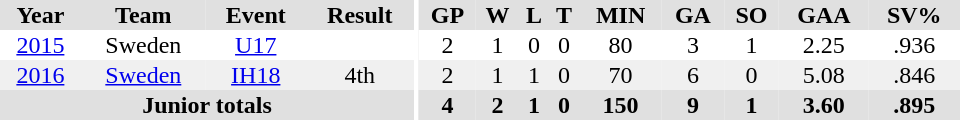<table border="0" cellpadding="1" cellspacing="0" ID="Table3" style="text-align:center; width:40em;">
<tr bgcolor="#e0e0e0">
<th>Year</th>
<th>Team</th>
<th>Event</th>
<th>Result</th>
<th rowspan="99" bgcolor="#ffffff"></th>
<th>GP</th>
<th>W</th>
<th>L</th>
<th>T</th>
<th>MIN</th>
<th>GA</th>
<th>SO</th>
<th>GAA</th>
<th>SV%</th>
</tr>
<tr>
<td><a href='#'>2015</a></td>
<td>Sweden</td>
<td><a href='#'>U17</a></td>
<td></td>
<td>2</td>
<td>1</td>
<td>0</td>
<td>0</td>
<td>80</td>
<td>3</td>
<td>1</td>
<td>2.25</td>
<td>.936</td>
</tr>
<tr bgcolor="#f0f0f0">
<td><a href='#'>2016</a></td>
<td><a href='#'>Sweden</a></td>
<td><a href='#'>IH18</a></td>
<td>4th</td>
<td>2</td>
<td>1</td>
<td>1</td>
<td>0</td>
<td>70</td>
<td>6</td>
<td>0</td>
<td>5.08</td>
<td>.846</td>
</tr>
<tr bgcolor="#e0e0e0">
<th colspan="4">Junior totals</th>
<th>4</th>
<th>2</th>
<th>1</th>
<th>0</th>
<th>150</th>
<th>9</th>
<th>1</th>
<th>3.60</th>
<th>.895</th>
</tr>
</table>
